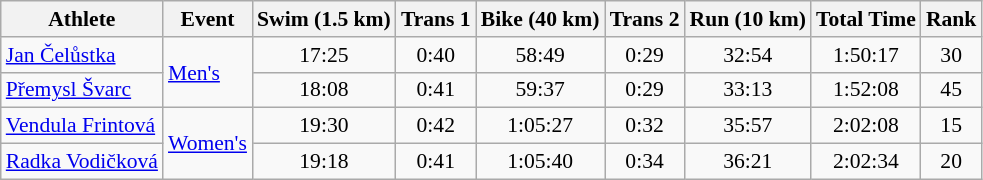<table class="wikitable" style="font-size:90%">
<tr>
<th>Athlete</th>
<th>Event</th>
<th>Swim (1.5 km)</th>
<th>Trans 1</th>
<th>Bike (40 km)</th>
<th>Trans 2</th>
<th>Run (10 km)</th>
<th>Total Time</th>
<th>Rank</th>
</tr>
<tr align=center>
<td align=left><a href='#'>Jan Čelůstka</a></td>
<td align=left rowspan=2><a href='#'>Men's</a></td>
<td>17:25</td>
<td>0:40</td>
<td>58:49</td>
<td>0:29</td>
<td>32:54</td>
<td>1:50:17</td>
<td>30</td>
</tr>
<tr align=center>
<td align=left><a href='#'>Přemysl Švarc</a></td>
<td>18:08</td>
<td>0:41</td>
<td>59:37</td>
<td>0:29</td>
<td>33:13</td>
<td>1:52:08</td>
<td>45</td>
</tr>
<tr align=center>
<td align=left><a href='#'>Vendula Frintová</a></td>
<td align=left rowspan=2><a href='#'>Women's</a></td>
<td>19:30</td>
<td>0:42</td>
<td>1:05:27</td>
<td>0:32</td>
<td>35:57</td>
<td>2:02:08</td>
<td>15</td>
</tr>
<tr align=center>
<td align=left><a href='#'>Radka Vodičková</a></td>
<td>19:18</td>
<td>0:41</td>
<td>1:05:40</td>
<td>0:34</td>
<td>36:21</td>
<td>2:02:34</td>
<td>20</td>
</tr>
</table>
